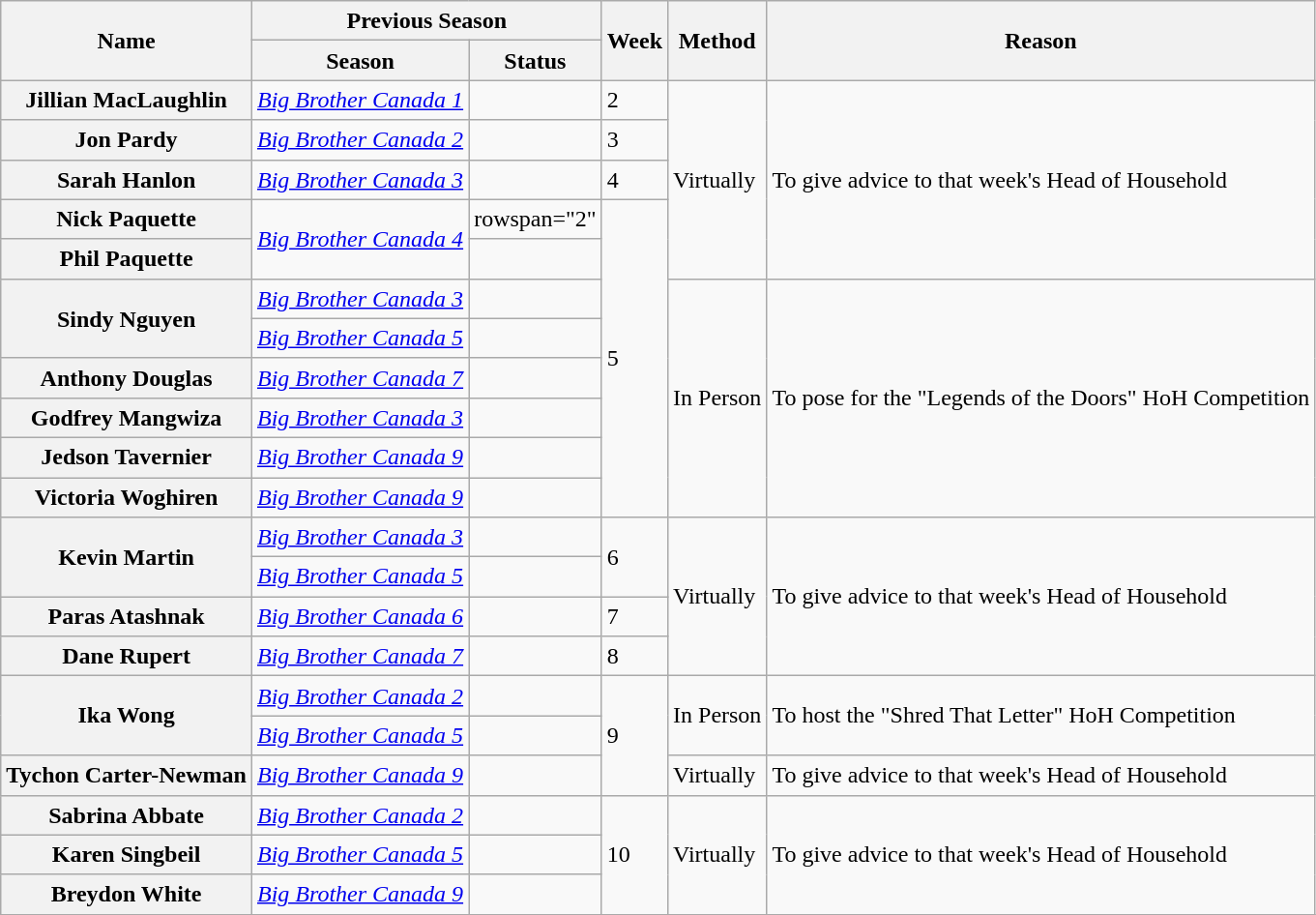<table class="wikitable sortable" style="text-align:left; line-height:20px; width:auto;">
<tr>
<th scope="col" rowspan="2" class="unsortable">Name</th>
<th scope="col" colspan="2" class="unsortable">Previous Season</th>
<th rowspan="2">Week</th>
<th rowspan="2" scope="col" class="unsortable">Method</th>
<th scope="col" rowspan="2" class="unsortable">Reason</th>
</tr>
<tr>
<th scope="col" class="unsortable">Season</th>
<th scope="col" class="unsortable">Status</th>
</tr>
<tr>
<th>Jillian MacLaughlin</th>
<td><a href='#'><em>Big Brother Canada 1</em></a></td>
<td></td>
<td>2</td>
<td rowspan="5">Virtually</td>
<td rowspan="5">To give advice to that week's Head of Household</td>
</tr>
<tr>
<th>Jon Pardy</th>
<td><a href='#'><em>Big Brother Canada 2</em></a></td>
<td></td>
<td>3</td>
</tr>
<tr>
<th>Sarah Hanlon</th>
<td><a href='#'><em>Big Brother Canada 3</em></a></td>
<td></td>
<td>4</td>
</tr>
<tr>
<th>Nick Paquette</th>
<td rowspan="2"><a href='#'><em>Big Brother Canada 4</em></a></td>
<td>rowspan="2" </td>
<td rowspan="8">5</td>
</tr>
<tr>
<th>Phil Paquette</th>
</tr>
<tr>
<th rowspan="2">Sindy Nguyen</th>
<td><a href='#'><em>Big Brother Canada 3</em></a></td>
<td></td>
<td rowspan="6">In Person</td>
<td rowspan="6">To pose for the "Legends of the Doors" HoH Competition</td>
</tr>
<tr>
<td><a href='#'><em>Big Brother Canada 5</em></a></td>
<td></td>
</tr>
<tr>
<th>Anthony Douglas</th>
<td><a href='#'><em>Big Brother Canada 7</em></a></td>
<td></td>
</tr>
<tr>
<th>Godfrey Mangwiza</th>
<td><a href='#'><em>Big Brother Canada 3</em></a></td>
<td></td>
</tr>
<tr>
<th>Jedson Tavernier</th>
<td><a href='#'><em>Big Brother Canada 9</em></a></td>
<td></td>
</tr>
<tr>
<th>Victoria Woghiren</th>
<td><a href='#'><em>Big Brother Canada 9</em></a></td>
<td></td>
</tr>
<tr>
<th rowspan="2">Kevin Martin</th>
<td><a href='#'><em>Big Brother Canada 3</em></a></td>
<td></td>
<td rowspan="2">6</td>
<td rowspan="4">Virtually</td>
<td rowspan="4">To give advice to that week's Head of Household</td>
</tr>
<tr>
<td><a href='#'><em>Big Brother Canada 5</em></a></td>
<td></td>
</tr>
<tr>
<th>Paras Atashnak</th>
<td><em><a href='#'>Big Brother Canada 6</a></em></td>
<td></td>
<td>7</td>
</tr>
<tr>
<th>Dane Rupert</th>
<td><a href='#'><em>Big Brother Canada 7</em></a></td>
<td></td>
<td>8</td>
</tr>
<tr>
<th rowspan="2">Ika Wong</th>
<td><a href='#'><em>Big Brother Canada 2</em></a></td>
<td></td>
<td rowspan="3">9</td>
<td rowspan="2">In Person</td>
<td rowspan="2">To host the "Shred That Letter" HoH Competition</td>
</tr>
<tr>
<td><a href='#'><em>Big Brother Canada 5</em></a></td>
<td></td>
</tr>
<tr>
<th>Tychon Carter-Newman</th>
<td><a href='#'><em>Big Brother Canada 9</em></a></td>
<td></td>
<td>Virtually</td>
<td>To give advice to that week's Head of Household</td>
</tr>
<tr>
<th>Sabrina Abbate</th>
<td><a href='#'><em>Big Brother Canada 2</em></a></td>
<td></td>
<td rowspan="3">10</td>
<td rowspan="3">Virtually</td>
<td rowspan="3">To give advice to that week's Head of Household</td>
</tr>
<tr>
<th>Karen Singbeil</th>
<td><a href='#'><em>Big Brother Canada 5</em></a></td>
<td></td>
</tr>
<tr>
<th>Breydon White</th>
<td><a href='#'><em>Big Brother Canada 9</em></a></td>
<td></td>
</tr>
<tr>
</tr>
</table>
